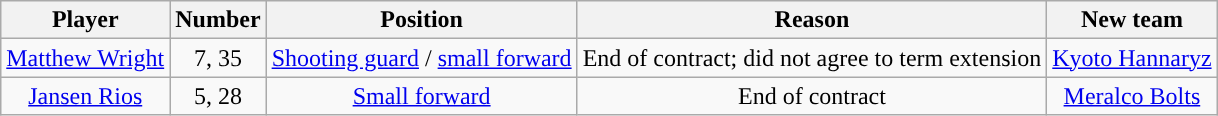<table class="wikitable sortable sortable">
<tr>
<th>Player</th>
<th>Number</th>
<th>Position</th>
<th>Reason</th>
<th>New team</th>
</tr>
<tr style="text-align: center">
<td><a href='#'>Matthew Wright</a></td>
<td>7, 35</td>
<td><a href='#'>Shooting guard</a> / <a href='#'>small forward</a></td>
<td>End of contract; did not agree to term extension</td>
<td><a href='#'>Kyoto Hannaryz</a></td>
</tr>
<tr style="text-align: center">
<td><a href='#'>Jansen Rios</a></td>
<td>5, 28</td>
<td><a href='#'>Small forward</a></td>
<td>End of contract</td>
<td><a href='#'>Meralco Bolts</a></td>
</tr>
</table>
